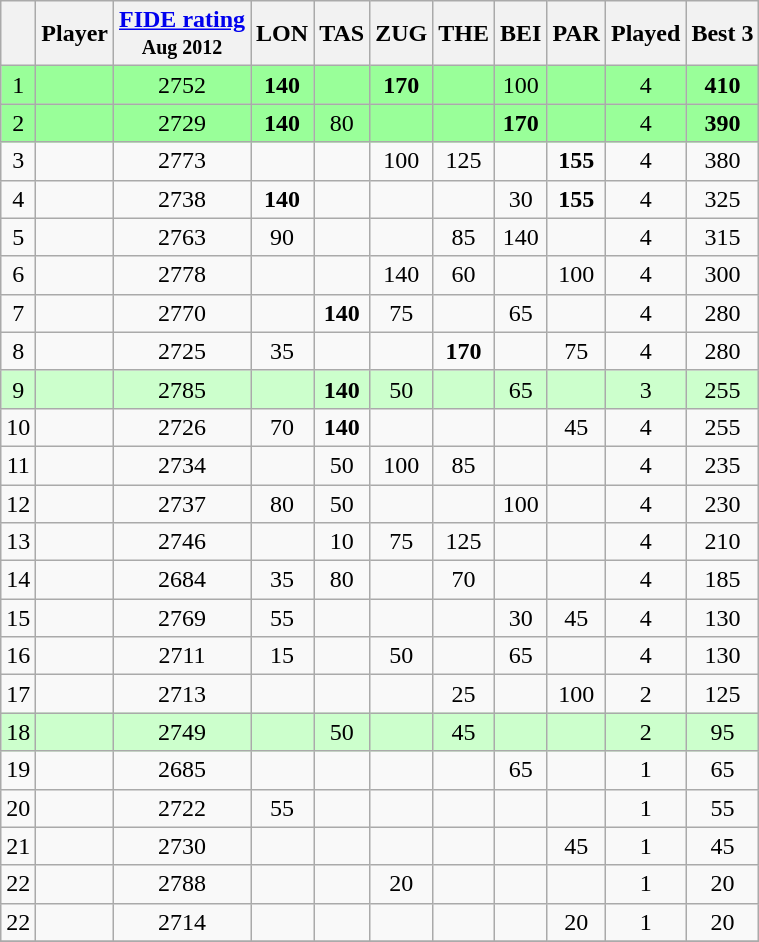<table class="wikitable sortable" style="text-align: center;">
<tr>
<th></th>
<th>Player</th>
<th><a href='#'>FIDE rating</a><br><small>Aug 2012</small></th>
<th data-sort-type="number">LON</th>
<th data-sort-type="number">TAS</th>
<th data-sort-type="number">ZUG</th>
<th data-sort-type="number">THE</th>
<th data-sort-type="number">BEI</th>
<th data-sort-type="number">PAR</th>
<th>Played</th>
<th>Best 3</th>
</tr>
<tr style="background:#99ff99;">
<td>1</td>
<td align=left><strong></strong></td>
<td>2752</td>
<td><strong>140</strong></td>
<td></td>
<td><strong>170</strong></td>
<td></td>
<td>100</td>
<td></td>
<td>4</td>
<td><strong>410</strong></td>
</tr>
<tr style="background:#99ff99;">
<td>2</td>
<td align=left></td>
<td>2729</td>
<td><strong>140</strong></td>
<td>80</td>
<td></td>
<td></td>
<td><strong>170</strong></td>
<td></td>
<td>4</td>
<td><strong>390</strong></td>
</tr>
<tr>
<td>3</td>
<td align=left></td>
<td>2773</td>
<td></td>
<td></td>
<td>100</td>
<td>125</td>
<td></td>
<td><strong>155</strong></td>
<td>4</td>
<td>380</td>
</tr>
<tr>
<td>4</td>
<td align=left></td>
<td>2738</td>
<td><strong>140</strong></td>
<td></td>
<td></td>
<td></td>
<td>30</td>
<td><strong>155</strong></td>
<td>4</td>
<td>325</td>
</tr>
<tr>
<td>5</td>
<td align=left></td>
<td>2763</td>
<td>90</td>
<td></td>
<td></td>
<td>85</td>
<td>140</td>
<td></td>
<td>4</td>
<td>315</td>
</tr>
<tr>
<td>6</td>
<td align=left></td>
<td>2778</td>
<td></td>
<td></td>
<td>140</td>
<td>60</td>
<td></td>
<td>100</td>
<td>4</td>
<td>300</td>
</tr>
<tr>
<td>7</td>
<td align=left></td>
<td>2770</td>
<td></td>
<td><strong>140</strong></td>
<td>75</td>
<td></td>
<td>65</td>
<td></td>
<td>4</td>
<td>280</td>
</tr>
<tr>
<td>8</td>
<td align=left></td>
<td>2725</td>
<td>35</td>
<td></td>
<td></td>
<td><strong>170</strong></td>
<td></td>
<td>75</td>
<td>4</td>
<td>280</td>
</tr>
<tr style="background:#ccffcc;">
<td>9</td>
<td align=left></td>
<td>2785</td>
<td></td>
<td><strong>140</strong></td>
<td>50</td>
<td></td>
<td>65</td>
<td></td>
<td>3</td>
<td>255</td>
</tr>
<tr>
<td>10</td>
<td align=left></td>
<td>2726</td>
<td>70</td>
<td><strong>140</strong></td>
<td></td>
<td></td>
<td></td>
<td>45</td>
<td>4</td>
<td>255</td>
</tr>
<tr>
<td>11</td>
<td align=left></td>
<td>2734</td>
<td></td>
<td>50</td>
<td>100</td>
<td>85</td>
<td></td>
<td></td>
<td>4</td>
<td>235</td>
</tr>
<tr>
<td>12</td>
<td align=left></td>
<td>2737</td>
<td>80</td>
<td>50</td>
<td></td>
<td></td>
<td>100</td>
<td></td>
<td>4</td>
<td>230</td>
</tr>
<tr>
<td>13</td>
<td align=left></td>
<td>2746</td>
<td></td>
<td>10</td>
<td>75</td>
<td>125</td>
<td></td>
<td></td>
<td>4</td>
<td>210</td>
</tr>
<tr>
<td>14</td>
<td align=left></td>
<td>2684</td>
<td>35</td>
<td>80</td>
<td></td>
<td>70</td>
<td></td>
<td></td>
<td>4</td>
<td>185</td>
</tr>
<tr>
<td>15</td>
<td align=left></td>
<td>2769</td>
<td>55</td>
<td></td>
<td></td>
<td></td>
<td>30</td>
<td>45</td>
<td>4</td>
<td>130</td>
</tr>
<tr>
<td>16</td>
<td align=left></td>
<td>2711</td>
<td>15</td>
<td></td>
<td>50</td>
<td></td>
<td>65</td>
<td></td>
<td>4</td>
<td>130</td>
</tr>
<tr>
<td>17</td>
<td align=left></td>
<td>2713</td>
<td></td>
<td></td>
<td></td>
<td>25</td>
<td></td>
<td>100</td>
<td>2</td>
<td>125</td>
</tr>
<tr style="background:#ccffcc;">
<td>18</td>
<td align=left></td>
<td>2749</td>
<td></td>
<td>50</td>
<td></td>
<td>45</td>
<td></td>
<td></td>
<td>2</td>
<td>95</td>
</tr>
<tr>
<td>19</td>
<td align=left></td>
<td>2685</td>
<td></td>
<td></td>
<td></td>
<td></td>
<td>65</td>
<td></td>
<td>1</td>
<td>65</td>
</tr>
<tr>
<td>20</td>
<td align=left></td>
<td>2722</td>
<td>55</td>
<td></td>
<td></td>
<td></td>
<td></td>
<td></td>
<td>1</td>
<td>55</td>
</tr>
<tr>
<td>21</td>
<td align=left></td>
<td>2730</td>
<td></td>
<td></td>
<td></td>
<td></td>
<td></td>
<td>45</td>
<td>1</td>
<td>45</td>
</tr>
<tr>
<td>22</td>
<td align=left></td>
<td>2788</td>
<td></td>
<td></td>
<td>20</td>
<td></td>
<td></td>
<td></td>
<td>1</td>
<td>20</td>
</tr>
<tr>
<td>22</td>
<td align=left></td>
<td>2714</td>
<td></td>
<td></td>
<td></td>
<td></td>
<td></td>
<td>20</td>
<td>1</td>
<td>20</td>
</tr>
<tr>
</tr>
</table>
